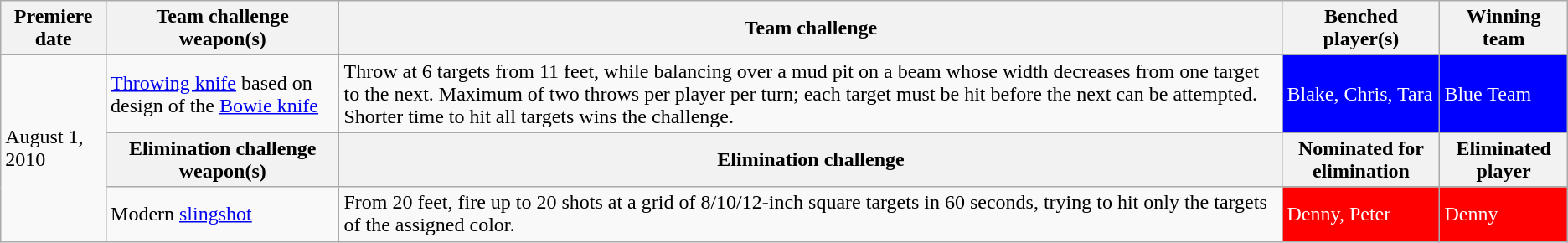<table class="wikitable">
<tr>
<th>Premiere date</th>
<th>Team challenge weapon(s)</th>
<th>Team challenge</th>
<th>Benched player(s)</th>
<th>Winning team</th>
</tr>
<tr>
<td rowspan="3">August 1, 2010</td>
<td><a href='#'>Throwing knife</a> based on design of the <a href='#'>Bowie knife</a></td>
<td>Throw at 6 targets from 11 feet, while balancing over a mud pit on a beam whose width decreases from one target to the next. Maximum of two throws per player per turn; each target must be hit before the next can be attempted. Shorter time to hit all targets wins the challenge.</td>
<td style="background:blue; color:white;">Blake, Chris, Tara</td>
<td style="background:blue; color:white;">Blue Team</td>
</tr>
<tr>
<th>Elimination challenge weapon(s)</th>
<th>Elimination challenge</th>
<th>Nominated for elimination</th>
<th>Eliminated player</th>
</tr>
<tr>
<td>Modern <a href='#'>slingshot</a></td>
<td>From 20 feet, fire up to 20 shots at a grid of 8/10/12-inch square targets in 60 seconds, trying to hit only the targets of the assigned color.</td>
<td style="background:red; color:white;">Denny, Peter</td>
<td style="background:red; color:white;">Denny</td>
</tr>
</table>
